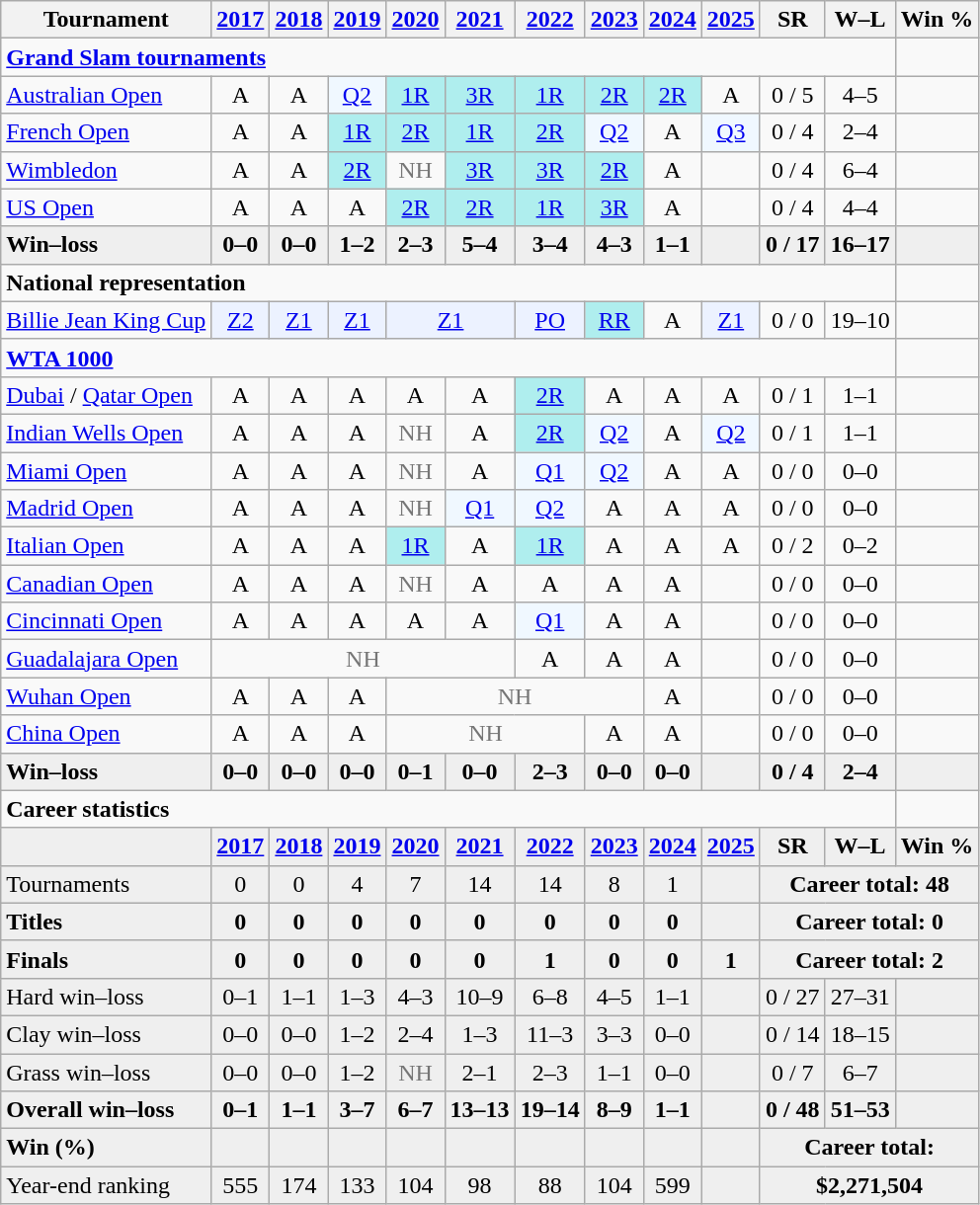<table class=wikitable style=text-align:center>
<tr>
<th>Tournament</th>
<th><a href='#'>2017</a></th>
<th><a href='#'>2018</a></th>
<th><a href='#'>2019</a></th>
<th><a href='#'>2020</a></th>
<th><a href='#'>2021</a></th>
<th><a href='#'>2022</a></th>
<th><a href='#'>2023</a></th>
<th><a href='#'>2024</a></th>
<th><a href='#'>2025</a></th>
<th>SR</th>
<th>W–L</th>
<th>Win %</th>
</tr>
<tr>
<td colspan=12 style=text-align:left><strong><a href='#'>Grand Slam tournaments</a></strong></td>
</tr>
<tr>
<td style=text-align:left><a href='#'>Australian Open</a></td>
<td>A</td>
<td>A</td>
<td style=background:#f0f8ff><a href='#'>Q2</a></td>
<td style=background:#afeeee><a href='#'>1R</a></td>
<td style=background:#afeeee><a href='#'>3R</a></td>
<td style=background:#afeeee><a href='#'>1R</a></td>
<td style=background:#afeeee><a href='#'>2R</a></td>
<td style=background:#afeeee><a href='#'>2R</a></td>
<td>A</td>
<td>0 / 5</td>
<td>4–5</td>
<td></td>
</tr>
<tr>
<td style=text-align:left><a href='#'>French Open</a></td>
<td>A</td>
<td>A</td>
<td style=background:#afeeee><a href='#'>1R</a></td>
<td style=background:#afeeee><a href='#'>2R</a></td>
<td style=background:#afeeee><a href='#'>1R</a></td>
<td style=background:#afeeee><a href='#'>2R</a></td>
<td style=background:#f0f8ff><a href='#'>Q2</a></td>
<td>A</td>
<td style=background:#f0f8ff><a href='#'>Q3</a></td>
<td>0 / 4</td>
<td>2–4</td>
<td></td>
</tr>
<tr>
<td style=text-align:left><a href='#'>Wimbledon</a></td>
<td>A</td>
<td>A</td>
<td style=background:#afeeee><a href='#'>2R</a></td>
<td style=color:#767676>NH</td>
<td style=background:#afeeee><a href='#'>3R</a></td>
<td style=background:#afeeee><a href='#'>3R</a></td>
<td style=background:#afeeee><a href='#'>2R</a></td>
<td>A</td>
<td></td>
<td>0 / 4</td>
<td>6–4</td>
<td></td>
</tr>
<tr>
<td style=text-align:left><a href='#'>US Open</a></td>
<td>A</td>
<td>A</td>
<td>A</td>
<td style=background:#afeeee><a href='#'>2R</a></td>
<td style=background:#afeeee><a href='#'>2R</a></td>
<td style=background:#afeeee><a href='#'>1R</a></td>
<td style=background:#afeeee><a href='#'>3R</a></td>
<td>A</td>
<td></td>
<td>0 / 4</td>
<td>4–4</td>
<td></td>
</tr>
<tr style=background:#efefef;font-weight:bold>
<td style=text-align:left>Win–loss</td>
<td>0–0</td>
<td>0–0</td>
<td>1–2</td>
<td>2–3</td>
<td>5–4</td>
<td>3–4</td>
<td>4–3</td>
<td>1–1</td>
<td></td>
<td>0 / 17</td>
<td>16–17</td>
<td></td>
</tr>
<tr>
<td colspan=12 style=text-align:left><strong>National representation</strong></td>
</tr>
<tr>
<td style=text-align:left><a href='#'>Billie Jean King Cup</a></td>
<td style=background:#ecf2ff><a href='#'>Z2</a></td>
<td style=background:#ecf2ff><a href='#'>Z1</a></td>
<td style=background:#ecf2ff><a href='#'>Z1</a></td>
<td colspan=2 style=background:#ecf2ff><a href='#'>Z1</a></td>
<td style=background:#ecf2ff><a href='#'>PO</a></td>
<td style=background:#afeeee><a href='#'>RR</a></td>
<td>A</td>
<td style=background:#ecf2ff><a href='#'>Z1</a></td>
<td>0 / 0</td>
<td>19–10</td>
<td></td>
</tr>
<tr>
<td colspan=12 style=text-align:left><strong><a href='#'>WTA 1000</a></strong></td>
</tr>
<tr>
<td style=text-align:left><a href='#'>Dubai</a> / <a href='#'>Qatar Open</a></td>
<td>A</td>
<td>A</td>
<td>A</td>
<td>A</td>
<td>A</td>
<td style=background:#afeeee><a href='#'>2R</a></td>
<td>A</td>
<td>A</td>
<td>A</td>
<td>0 / 1</td>
<td>1–1</td>
<td></td>
</tr>
<tr>
<td style=text-align:left><a href='#'>Indian Wells Open</a></td>
<td>A</td>
<td>A</td>
<td>A</td>
<td style=color:#767676;>NH</td>
<td>A</td>
<td style=background:#afeeee><a href='#'>2R</a></td>
<td style=background:#f0f8ff><a href='#'>Q2</a></td>
<td>A</td>
<td style=background:#f0f8ff><a href='#'>Q2</a></td>
<td>0 / 1</td>
<td>1–1</td>
<td></td>
</tr>
<tr>
<td style=text-align:left><a href='#'>Miami Open</a></td>
<td>A</td>
<td>A</td>
<td>A</td>
<td style=color:#767676;>NH</td>
<td>A</td>
<td style=background:#f0f8ff><a href='#'>Q1</a></td>
<td style=background:#f0f8ff><a href='#'>Q2</a></td>
<td>A</td>
<td>A</td>
<td>0 / 0</td>
<td>0–0</td>
<td></td>
</tr>
<tr>
<td style=text-align:left><a href='#'>Madrid Open</a></td>
<td>A</td>
<td>A</td>
<td>A</td>
<td style=color:#767676;>NH</td>
<td style=background:#f0f8ff><a href='#'>Q1</a></td>
<td style=background:#f0f8ff><a href='#'>Q2</a></td>
<td>A</td>
<td>A</td>
<td>A</td>
<td>0 / 0</td>
<td>0–0</td>
<td></td>
</tr>
<tr>
<td style=text-align:left><a href='#'>Italian Open</a></td>
<td>A</td>
<td>A</td>
<td>A</td>
<td style=background:#afeeee><a href='#'>1R</a></td>
<td>A</td>
<td style=background:#afeeee><a href='#'>1R</a></td>
<td>A</td>
<td>A</td>
<td>A</td>
<td>0 / 2</td>
<td>0–2</td>
<td></td>
</tr>
<tr>
<td style=text-align:left><a href='#'>Canadian Open</a></td>
<td>A</td>
<td>A</td>
<td>A</td>
<td style=color:#767676;>NH</td>
<td>A</td>
<td>A</td>
<td>A</td>
<td>A</td>
<td></td>
<td>0 / 0</td>
<td>0–0</td>
<td></td>
</tr>
<tr>
<td style=text-align:left><a href='#'>Cincinnati Open</a></td>
<td>A</td>
<td>A</td>
<td>A</td>
<td>A</td>
<td>A</td>
<td style=background:#f0f8ff><a href='#'>Q1</a></td>
<td>A</td>
<td>A</td>
<td></td>
<td>0 / 0</td>
<td>0–0</td>
<td></td>
</tr>
<tr>
<td style="text-align:left"><a href='#'>Guadalajara Open</a></td>
<td colspan="5" style="color:#767676;">NH</td>
<td>A</td>
<td>A</td>
<td>A</td>
<td></td>
<td>0 / 0</td>
<td>0–0</td>
<td></td>
</tr>
<tr>
<td style=text-align:left><a href='#'>Wuhan Open</a></td>
<td>A</td>
<td>A</td>
<td>A</td>
<td colspan=4 style=color:#767676;>NH</td>
<td>A</td>
<td></td>
<td>0 / 0</td>
<td>0–0</td>
<td></td>
</tr>
<tr>
<td style=text-align:left><a href='#'>China Open</a></td>
<td>A</td>
<td>A</td>
<td>A</td>
<td colspan=3 style=color:#767676;>NH</td>
<td>A</td>
<td>A</td>
<td></td>
<td>0 / 0</td>
<td>0–0</td>
<td></td>
</tr>
<tr style=font-weight:bold;background:#efefef>
<td style=text-align:left>Win–loss</td>
<td>0–0</td>
<td>0–0</td>
<td>0–0</td>
<td>0–1</td>
<td>0–0</td>
<td>2–3</td>
<td>0–0</td>
<td>0–0</td>
<td></td>
<td>0 / 4</td>
<td>2–4</td>
<td></td>
</tr>
<tr>
<td colspan=12 style=text-align:left><strong>Career statistics</strong></td>
</tr>
<tr style=font-weight:bold;background:#efefef>
<td></td>
<td><a href='#'>2017</a></td>
<td><a href='#'>2018</a></td>
<td><a href='#'>2019</a></td>
<td><a href='#'>2020</a></td>
<td><a href='#'>2021</a></td>
<td><a href='#'>2022</a></td>
<td><a href='#'>2023</a></td>
<td><a href='#'>2024</a></td>
<td><a href='#'>2025</a></td>
<td>SR</td>
<td>W–L</td>
<td>Win %</td>
</tr>
<tr style=background:#efefef>
<td style=text-align:left>Tournaments</td>
<td>0</td>
<td>0</td>
<td>4</td>
<td>7</td>
<td>14</td>
<td>14</td>
<td>8</td>
<td>1</td>
<td></td>
<td colspan=3><strong>Career total: 48</strong></td>
</tr>
<tr style=font-weight:bold;background:#efefef>
<td style=text-align:left>Titles</td>
<td>0</td>
<td>0</td>
<td>0</td>
<td>0</td>
<td>0</td>
<td>0</td>
<td>0</td>
<td>0</td>
<td></td>
<td colspan=3>Career total: 0</td>
</tr>
<tr style=font-weight:bold;background:#efefef>
<td style=text-align:left>Finals</td>
<td>0</td>
<td>0</td>
<td>0</td>
<td>0</td>
<td>0</td>
<td>1</td>
<td>0</td>
<td>0</td>
<td>1</td>
<td colspan=3>Career total: 2</td>
</tr>
<tr style=background:#efefef>
<td style=text-align:left>Hard win–loss</td>
<td>0–1</td>
<td>1–1</td>
<td>1–3</td>
<td>4–3</td>
<td>10–9</td>
<td>6–8</td>
<td>4–5</td>
<td>1–1</td>
<td></td>
<td>0 / 27</td>
<td>27–31</td>
<td></td>
</tr>
<tr style=background:#efefef>
<td style=text-align:left>Clay win–loss</td>
<td>0–0</td>
<td>0–0</td>
<td>1–2</td>
<td>2–4</td>
<td>1–3</td>
<td>11–3</td>
<td>3–3</td>
<td>0–0</td>
<td></td>
<td>0 / 14</td>
<td>18–15</td>
<td></td>
</tr>
<tr style=background:#efefef>
<td style=text-align:left>Grass win–loss</td>
<td>0–0</td>
<td>0–0</td>
<td>1–2</td>
<td style=color:#767676>NH</td>
<td>2–1</td>
<td>2–3</td>
<td>1–1</td>
<td>0–0</td>
<td></td>
<td>0 / 7</td>
<td>6–7</td>
<td></td>
</tr>
<tr style=font-weight:bold;background:#efefef>
<td style=text-align:left>Overall win–loss</td>
<td>0–1</td>
<td>1–1</td>
<td>3–7</td>
<td>6–7</td>
<td>13–13</td>
<td>19–14</td>
<td>8–9</td>
<td>1–1</td>
<td></td>
<td>0 / 48</td>
<td>51–53</td>
<td></td>
</tr>
<tr style=font-weight:bold;background:#efefef>
<td style=text-align:left>Win (%)</td>
<td></td>
<td></td>
<td></td>
<td></td>
<td></td>
<td></td>
<td></td>
<td></td>
<td></td>
<td colspan=3>Career total: </td>
</tr>
<tr style=background:#efefef>
<td style=text-align:left>Year-end ranking</td>
<td>555</td>
<td>174</td>
<td>133</td>
<td>104</td>
<td>98</td>
<td>88</td>
<td>104</td>
<td>599</td>
<td></td>
<td colspan=3><strong>$2,271,504</strong></td>
</tr>
</table>
